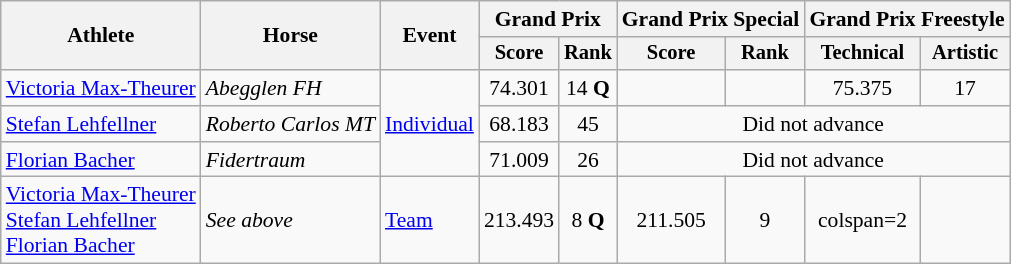<table class=wikitable style=font-size:90%;>
<tr>
<th rowspan="2">Athlete</th>
<th rowspan="2">Horse</th>
<th rowspan="2">Event</th>
<th colspan="2">Grand Prix</th>
<th colspan="2">Grand Prix Special</th>
<th colspan="2">Grand Prix Freestyle</th>
</tr>
<tr style="font-size:95%">
<th>Score</th>
<th>Rank</th>
<th>Score</th>
<th>Rank</th>
<th>Technical</th>
<th>Artistic</th>
</tr>
<tr align=center>
<td align=left><a href='#'>Victoria Max-Theurer</a></td>
<td align=left><em>Abegglen FH</em></td>
<td rowspan=3 align=left><a href='#'>Individual</a></td>
<td>74.301</td>
<td>14 <strong>Q</strong></td>
<td></td>
<td></td>
<td>75.375</td>
<td>17</td>
</tr>
<tr align=center>
<td align=left><a href='#'>Stefan Lehfellner</a></td>
<td align=left><em>Roberto Carlos MT</em></td>
<td>68.183</td>
<td>45</td>
<td colspan=4>Did not advance</td>
</tr>
<tr align=center>
<td align=left><a href='#'>Florian Bacher</a></td>
<td align=left><em>Fidertraum</em></td>
<td>71.009</td>
<td>26</td>
<td colspan=4>Did not advance</td>
</tr>
<tr align=center>
<td align=left><a href='#'>Victoria Max-Theurer</a><br><a href='#'>Stefan Lehfellner</a><br><a href='#'>Florian Bacher</a></td>
<td align=left><em>See above</em></td>
<td align=left><a href='#'>Team</a></td>
<td>213.493</td>
<td>8 <strong>Q</strong></td>
<td>211.505</td>
<td>9</td>
<td>colspan=2 </td>
</tr>
</table>
